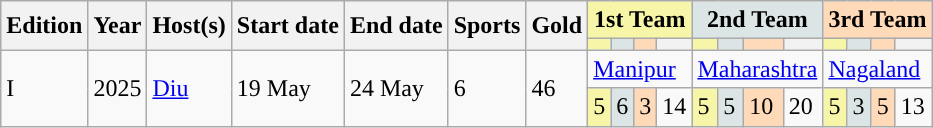<table class="wikitable" style="text">
<tr>
<th rowspan="2">Edition</th>
<th rowspan="2">Year</th>
<th rowspan="2">Host(s)</th>
<th rowspan="2">Start date</th>
<th rowspan="2">End date</th>
<th rowspan="2">Sports</th>
<th rowspan="2">Gold</th>
<th colspan="4" style="background:#f7f6a8;">1st Team</th>
<th colspan="4" style="background:#dce5e5;">2nd Team</th>
<th colspan="4" style="background:#ffdab9;">3rd Team</th>
</tr>
<tr>
<th style="background:#f7f6a8;"></th>
<th style="background:#dce5e5;"></th>
<th style="background:#ffdab9;"></th>
<th></th>
<th style="background:#f7f6a8;"></th>
<th style="background:#dce5e5;"></th>
<th style="background:#ffdab9;"></th>
<th></th>
<th style="background:#f7f6a8;"></th>
<th style="background:#dce5e5;"></th>
<th style="background:#ffdab9;"></th>
<th></th>
</tr>
<tr>
<td rowspan="2">I</td>
<td rowspan="2">2025</td>
<td rowspan="2"><a href='#'>Diu</a></td>
<td rowspan="2">19 May</td>
<td rowspan="2">24 May</td>
<td rowspan="2">6</td>
<td rowspan="2">46</td>
<td colspan="4"><a href='#'>Manipur</a></td>
<td colspan="4"> <a href='#'>Maharashtra</a></td>
<td colspan="4"><a href='#'>Nagaland</a></td>
</tr>
<tr>
<td style="background:#f7f6a8;">5</td>
<td style="background:#dce5e5;">6</td>
<td style="background:#ffdab9;">3</td>
<td>14</td>
<td style="background:#f7f6a8;">5</td>
<td style="background:#dce5e5;">5</td>
<td style="background:#ffdab9;">10</td>
<td>20</td>
<td style="background:#f7f6a8;">5</td>
<td style="background:#dce5e5;">3</td>
<td style="background:#ffdab9;">5</td>
<td>13</td>
</tr>
</table>
